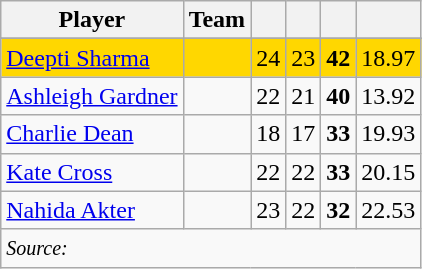<table class="wikitable sortable" style="text-align:center">
<tr>
<th class="unsortable">Player</th>
<th>Team</th>
<th></th>
<th></th>
<th></th>
<th></th>
</tr>
<tr>
</tr>
<tr style="background:gold">
<td style="text-align:left"><a href='#'>Deepti Sharma</a></td>
<td style="text-align:left"></td>
<td>24</td>
<td>23</td>
<td><strong>42</strong></td>
<td>18.97</td>
</tr>
<tr>
<td style="text-align:left"><a href='#'>Ashleigh Gardner</a></td>
<td style="text-align:left"></td>
<td>22</td>
<td>21</td>
<td><strong>40</strong></td>
<td>13.92</td>
</tr>
<tr>
<td style="text-align:left"><a href='#'>Charlie Dean</a></td>
<td style="text-align:left"></td>
<td>18</td>
<td>17</td>
<td><strong>33</strong></td>
<td>19.93</td>
</tr>
<tr>
<td style="text-align:left"><a href='#'>Kate Cross</a></td>
<td style="text-align:left"></td>
<td>22</td>
<td>22</td>
<td><strong>33</strong></td>
<td>20.15</td>
</tr>
<tr>
<td style="text-align:left"><a href='#'>Nahida Akter</a></td>
<td style="text-align:left"></td>
<td>23</td>
<td>22</td>
<td><strong>32</strong></td>
<td>22.53</td>
</tr>
<tr class=sortbottom>
<td colspan="11" style="text-align:left;"><small><em>Source: </em></small></td>
</tr>
</table>
